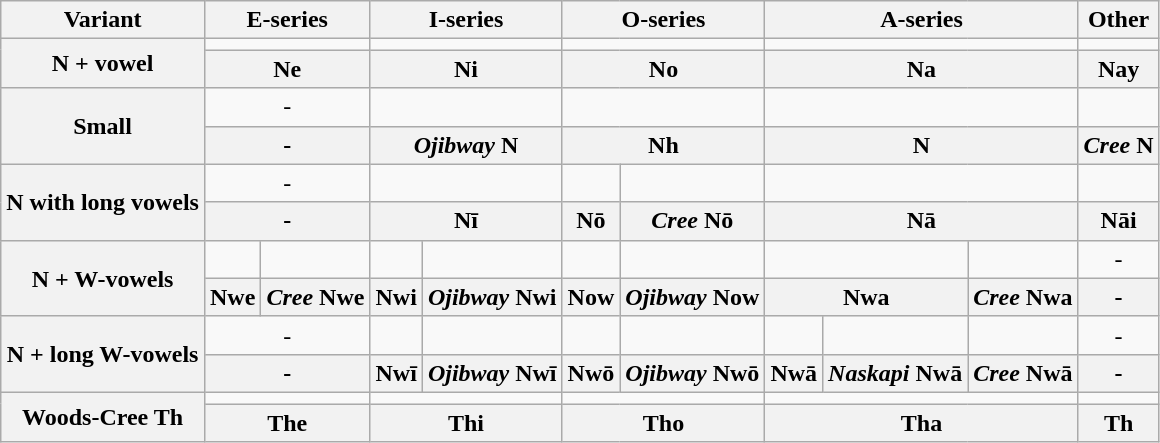<table class=wikitable style="align:center;">
<tr>
<th>Variant</th>
<th colspan=2>E-series</th>
<th colspan=2>I-series</th>
<th colspan=3>O-series</th>
<th colspan=3>A-series</th>
<th>Other</th>
</tr>
<tr align="center">
<th rowspan=2>N + vowel</th>
<td colspan=2></td>
<td colspan=2></td>
<td colspan=3></td>
<td colspan=3></td>
<td></td>
</tr>
<tr>
<th colspan=2>Ne</th>
<th colspan=2>Ni</th>
<th colspan=3>No</th>
<th colspan=3>Na</th>
<th>Nay</th>
</tr>
<tr align="center">
<th rowspan=2>Small</th>
<td colspan=2>-</td>
<td colspan=2></td>
<td colspan=3></td>
<td colspan=3></td>
<td></td>
</tr>
<tr>
<th colspan=2>-</th>
<th colspan=2><em>Ojibway</em> N</th>
<th colspan=3>Nh</th>
<th colspan=3>N</th>
<th><em>Cree</em> N</th>
</tr>
<tr align="center">
<th rowspan=2>N with long vowels</th>
<td colspan=2>-</td>
<td colspan=2></td>
<td colspan=2></td>
<td></td>
<td colspan=3></td>
<td></td>
</tr>
<tr>
<th colspan=2>-</th>
<th colspan=2>Nī</th>
<th colspan=2>Nō</th>
<th><em>Cree</em> Nō</th>
<th colspan=3>Nā</th>
<th>Nāi</th>
</tr>
<tr align="center">
<th rowspan=2>N + W-vowels</th>
<td></td>
<td></td>
<td></td>
<td></td>
<td colspan=2></td>
<td></td>
<td colspan=2></td>
<td></td>
<td>-</td>
</tr>
<tr>
<th>Nwe</th>
<th><em>Cree</em> Nwe</th>
<th>Nwi</th>
<th><em>Ojibway</em> Nwi</th>
<th colspan=2>Now</th>
<th><em>Ojibway</em> Now</th>
<th colspan=2>Nwa</th>
<th><em>Cree</em> Nwa</th>
<th>-</th>
</tr>
<tr align="center">
<th rowspan=2>N + long W-vowels</th>
<td colspan=2>-</td>
<td></td>
<td></td>
<td colspan=2></td>
<td></td>
<td></td>
<td></td>
<td></td>
<td>-</td>
</tr>
<tr>
<th colspan=2>-</th>
<th>Nwī</th>
<th><em>Ojibway</em> Nwī</th>
<th colspan=2>Nwō</th>
<th><em>Ojibway</em> Nwō</th>
<th>Nwā</th>
<th><em>Naskapi</em> Nwā</th>
<th><em>Cree</em> Nwā</th>
<th>-</th>
</tr>
<tr align="center">
<th rowspan=2>Woods-Cree Th</th>
<td colspan=2></td>
<td colspan=2></td>
<td colspan=3></td>
<td colspan=3></td>
<td></td>
</tr>
<tr>
<th colspan=2>The</th>
<th colspan=2>Thi</th>
<th colspan=3>Tho</th>
<th colspan=3>Tha</th>
<th>Th</th>
</tr>
</table>
